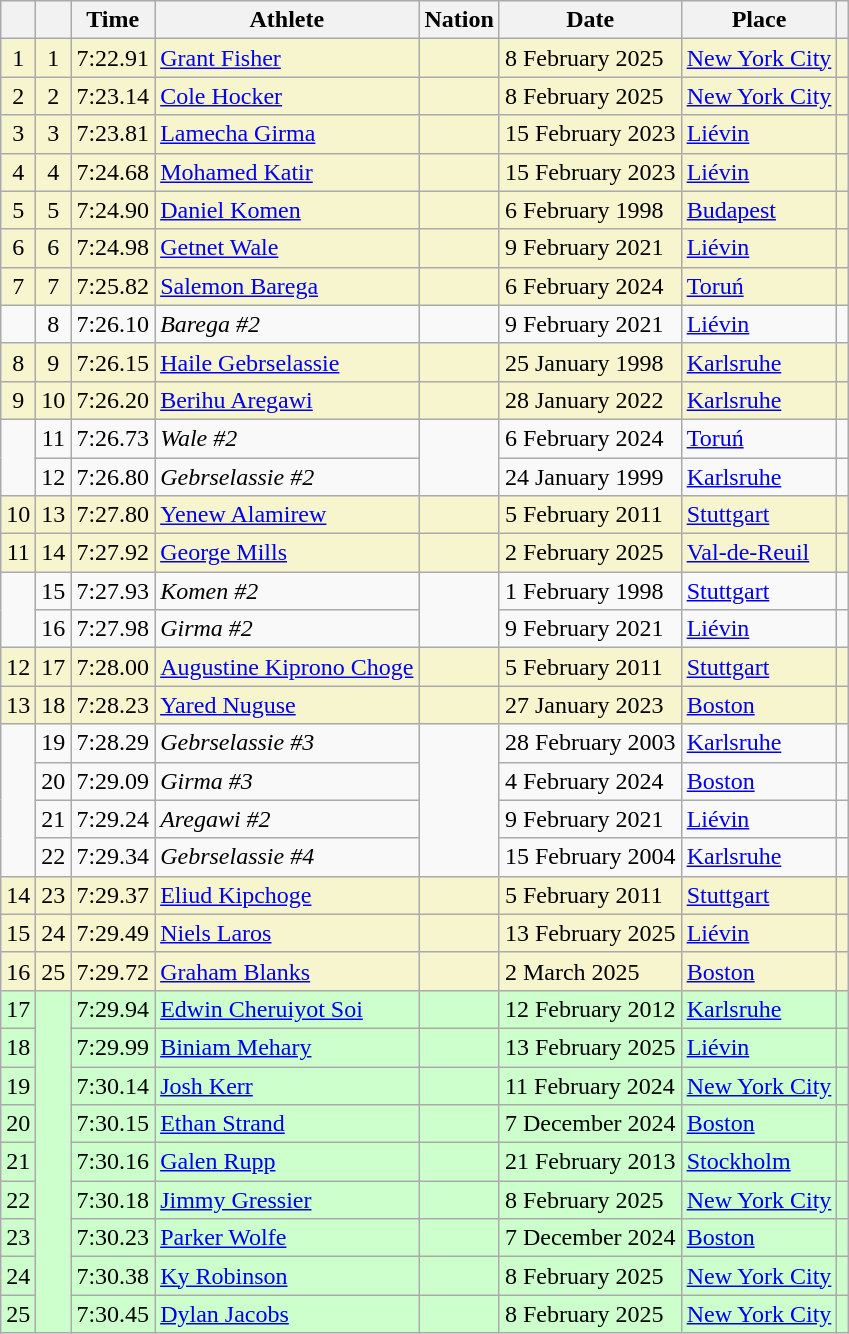<table class="wikitable sortable">
<tr>
<th></th>
<th></th>
<th>Time</th>
<th>Athlete</th>
<th>Nation</th>
<th>Date</th>
<th>Place</th>
<th class="unsortable"></th>
</tr>
<tr bgcolor="#f6F5CE">
<td align="center">1</td>
<td align="center">1</td>
<td>7:22.91</td>
<td><a href='#'>Grant Fisher</a></td>
<td></td>
<td>8 February 2025</td>
<td><a href='#'>New York City</a></td>
<td></td>
</tr>
<tr bgcolor="#f6F5CE">
<td align="center">2</td>
<td align="center">2</td>
<td>7:23.14</td>
<td><a href='#'>Cole Hocker</a></td>
<td></td>
<td>8 February 2025</td>
<td><a href='#'>New York City</a></td>
<td></td>
</tr>
<tr bgcolor="#f6F5CE">
<td align="center">3</td>
<td align="center">3</td>
<td>7:23.81</td>
<td><a href='#'>Lamecha Girma</a></td>
<td></td>
<td>15 February 2023</td>
<td><a href='#'>Liévin</a></td>
<td></td>
</tr>
<tr bgcolor="#f6F5CE">
<td align="center">4</td>
<td align="center">4</td>
<td>7:24.68</td>
<td><a href='#'>Mohamed Katir</a></td>
<td></td>
<td>15 February 2023</td>
<td><a href='#'>Liévin</a></td>
<td></td>
</tr>
<tr bgcolor="#f6F5CE">
<td align="center">5</td>
<td align="center">5</td>
<td>7:24.90</td>
<td><a href='#'>Daniel Komen</a></td>
<td></td>
<td>6 February 1998</td>
<td><a href='#'>Budapest</a></td>
<td></td>
</tr>
<tr bgcolor="#f6F5CE">
<td align="center">6</td>
<td align="center">6</td>
<td>7:24.98</td>
<td><a href='#'>Getnet Wale</a></td>
<td></td>
<td>9 February 2021</td>
<td><a href='#'>Liévin</a></td>
<td></td>
</tr>
<tr bgcolor="#f6F5CE">
<td align="center">7</td>
<td align="center">7</td>
<td>7:25.82</td>
<td><a href='#'>Salemon Barega</a></td>
<td></td>
<td>6 February 2024</td>
<td><a href='#'>Toruń</a></td>
<td></td>
</tr>
<tr>
<td align="center"></td>
<td align="center">8</td>
<td>7:26.10</td>
<td><em>Barega #2</em></td>
<td></td>
<td>9 February 2021</td>
<td><a href='#'>Liévin</a></td>
<td></td>
</tr>
<tr bgcolor="#f6F5CE">
<td align="center">8</td>
<td align="center">9</td>
<td>7:26.15</td>
<td><a href='#'>Haile Gebrselassie</a></td>
<td></td>
<td>25 January 1998</td>
<td><a href='#'>Karlsruhe</a></td>
<td></td>
</tr>
<tr bgcolor="#f6F5CE">
<td align="center">9</td>
<td align="center">10</td>
<td>7:26.20</td>
<td><a href='#'>Berihu Aregawi</a></td>
<td></td>
<td>28 January 2022</td>
<td><a href='#'>Karlsruhe</a></td>
<td></td>
</tr>
<tr>
<td rowspan="2" align="center"></td>
<td align="center">11</td>
<td>7:26.73</td>
<td><em>Wale #2</em></td>
<td rowspan="2"></td>
<td>6 February 2024</td>
<td><a href='#'>Toruń</a></td>
<td></td>
</tr>
<tr>
<td align="center">12</td>
<td>7:26.80</td>
<td><em>Gebrselassie #2</em></td>
<td>24 January 1999</td>
<td><a href='#'>Karlsruhe</a></td>
<td></td>
</tr>
<tr bgcolor="#f6F5CE">
<td align="center">10</td>
<td align="center">13</td>
<td>7:27.80</td>
<td><a href='#'>Yenew Alamirew</a></td>
<td></td>
<td>5 February 2011</td>
<td><a href='#'>Stuttgart</a></td>
<td></td>
</tr>
<tr bgcolor="#f6F5CE">
<td align="center">11</td>
<td align="center">14</td>
<td>7:27.92</td>
<td><a href='#'>George Mills</a></td>
<td></td>
<td>2 February 2025</td>
<td><a href='#'>Val-de-Reuil</a></td>
<td></td>
</tr>
<tr>
<td rowspan="2"></td>
<td align="center">15</td>
<td>7:27.93</td>
<td><em>Komen #2</em></td>
<td rowspan="2"></td>
<td>1 February 1998</td>
<td><a href='#'>Stuttgart</a></td>
<td></td>
</tr>
<tr>
<td align="center">16</td>
<td>7:27.98</td>
<td><em>Girma #2</em></td>
<td>9 February 2021</td>
<td><a href='#'>Liévin</a></td>
<td></td>
</tr>
<tr bgcolor="#f6F5CE">
<td align="center">12</td>
<td align="center">17</td>
<td>7:28.00</td>
<td><a href='#'>Augustine Kiprono Choge</a></td>
<td></td>
<td>5 February 2011</td>
<td><a href='#'>Stuttgart</a></td>
<td></td>
</tr>
<tr bgcolor="#f6F5CE">
<td align="center">13</td>
<td align="center">18</td>
<td>7:28.23</td>
<td><a href='#'>Yared Nuguse</a></td>
<td></td>
<td>27 January 2023</td>
<td><a href='#'>Boston</a></td>
<td></td>
</tr>
<tr>
<td rowspan="4"></td>
<td align="center">19</td>
<td>7:28.29</td>
<td><em>Gebrselassie #3</em></td>
<td rowspan="4"></td>
<td>28 February 2003</td>
<td><a href='#'>Karlsruhe</a></td>
<td></td>
</tr>
<tr>
<td align="center">20</td>
<td>7:29.09</td>
<td><em>Girma #3</em></td>
<td>4 February 2024</td>
<td><a href='#'>Boston</a></td>
<td></td>
</tr>
<tr>
<td align="center">21</td>
<td>7:29.24</td>
<td><em>Aregawi #2</em></td>
<td>9 February 2021</td>
<td><a href='#'>Liévin</a></td>
<td></td>
</tr>
<tr>
<td align="center">22</td>
<td>7:29.34</td>
<td><em>Gebrselassie #4</em></td>
<td>15 February 2004</td>
<td><a href='#'>Karlsruhe</a></td>
<td></td>
</tr>
<tr bgcolor="#f6F5CE">
<td align="center">14</td>
<td align="center">23</td>
<td>7:29.37</td>
<td><a href='#'>Eliud Kipchoge</a></td>
<td></td>
<td>5 February 2011</td>
<td><a href='#'>Stuttgart</a></td>
<td></td>
</tr>
<tr bgcolor="#f6F5CE">
<td align="center">15</td>
<td align="center">24</td>
<td>7:29.49</td>
<td><a href='#'>Niels Laros</a></td>
<td></td>
<td>13 February 2025</td>
<td><a href='#'>Liévin</a></td>
<td></td>
</tr>
<tr bgcolor="#f6F5CE">
<td align="center">16</td>
<td align="center">25</td>
<td>7:29.72</td>
<td><a href='#'>Graham Blanks</a></td>
<td></td>
<td>2 March 2025</td>
<td><a href='#'>Boston</a></td>
<td></td>
</tr>
<tr bgcolor=#CCFFCC>
<td align="center">17</td>
<td rowspan="9" align="center"></td>
<td>7:29.94</td>
<td><a href='#'>Edwin Cheruiyot Soi</a></td>
<td></td>
<td>12 February 2012</td>
<td><a href='#'>Karlsruhe</a></td>
<td></td>
</tr>
<tr bgcolor=#CCFFCC>
<td align="center">18</td>
<td>7:29.99</td>
<td><a href='#'>Biniam Mehary</a></td>
<td></td>
<td>13 February 2025</td>
<td><a href='#'>Liévin</a></td>
<td></td>
</tr>
<tr bgcolor=#CCFFCC>
<td align="center">19</td>
<td>7:30.14</td>
<td><a href='#'>Josh Kerr</a></td>
<td></td>
<td>11 February 2024</td>
<td><a href='#'>New York City</a></td>
<td></td>
</tr>
<tr bgcolor=#CCFFCC>
<td align="center">20</td>
<td>7:30.15</td>
<td><a href='#'>Ethan Strand</a></td>
<td></td>
<td>7 December 2024</td>
<td><a href='#'>Boston</a></td>
<td></td>
</tr>
<tr bgcolor=#CCFFCC>
<td align="center">21</td>
<td>7:30.16</td>
<td><a href='#'>Galen Rupp</a></td>
<td></td>
<td>21 February 2013</td>
<td><a href='#'>Stockholm</a></td>
<td></td>
</tr>
<tr bgcolor=#CCFFCC>
<td align="center">22</td>
<td>7:30.18</td>
<td><a href='#'>Jimmy Gressier</a></td>
<td></td>
<td>8 February 2025</td>
<td><a href='#'>New York City</a></td>
<td></td>
</tr>
<tr bgcolor=#CCFFCC>
<td align="center">23</td>
<td>7:30.23</td>
<td><a href='#'>Parker Wolfe</a></td>
<td></td>
<td>7 December 2024</td>
<td><a href='#'>Boston</a></td>
<td></td>
</tr>
<tr bgcolor=#CCFFCC>
<td align="center">24</td>
<td>7:30.38</td>
<td><a href='#'>Ky Robinson</a></td>
<td></td>
<td>8 February 2025</td>
<td><a href='#'>New York City</a></td>
<td></td>
</tr>
<tr bgcolor=#CCFFCC>
<td align="center">25</td>
<td>7:30.45</td>
<td><a href='#'>Dylan Jacobs</a></td>
<td></td>
<td>8 February 2025</td>
<td><a href='#'>New York City</a></td>
<td></td>
</tr>
</table>
